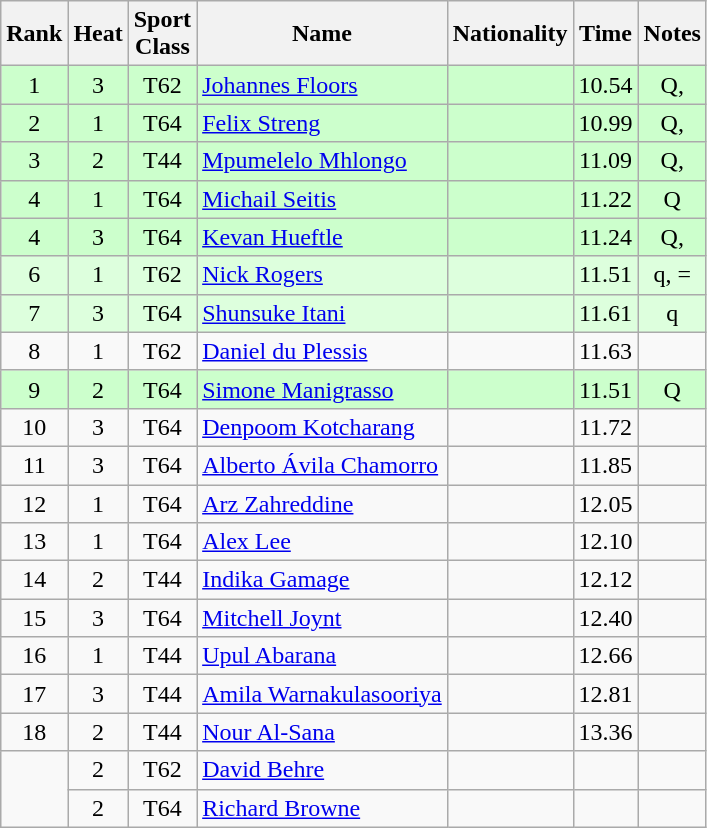<table class="wikitable sortable" style="text-align:center">
<tr>
<th>Rank</th>
<th>Heat</th>
<th>Sport<br>Class</th>
<th>Name</th>
<th>Nationality</th>
<th>Time</th>
<th>Notes</th>
</tr>
<tr bgcolor=ccffcc>
<td>1</td>
<td>3</td>
<td>T62</td>
<td align=left><a href='#'>Johannes Floors</a></td>
<td align=left></td>
<td>10.54</td>
<td>Q, </td>
</tr>
<tr bgcolor=ccffcc>
<td>2</td>
<td>1</td>
<td>T64</td>
<td align=left><a href='#'>Felix Streng</a></td>
<td align=left></td>
<td>10.99</td>
<td>Q, </td>
</tr>
<tr bgcolor=ccffcc>
<td>3</td>
<td>2</td>
<td>T44</td>
<td align=left><a href='#'>Mpumelelo Mhlongo</a></td>
<td align=left></td>
<td>11.09</td>
<td>Q, </td>
</tr>
<tr bgcolor=ccffcc>
<td>4</td>
<td>1</td>
<td>T64</td>
<td align=left><a href='#'>Michail Seitis</a></td>
<td align=left></td>
<td>11.22</td>
<td>Q</td>
</tr>
<tr bgcolor=ccffcc>
<td>4</td>
<td>3</td>
<td>T64</td>
<td align=left><a href='#'>Kevan Hueftle</a></td>
<td align=left></td>
<td>11.24</td>
<td>Q, </td>
</tr>
<tr bgcolor=ddffdd>
<td>6</td>
<td>1</td>
<td>T62</td>
<td align=left><a href='#'>Nick Rogers</a></td>
<td align=left></td>
<td>11.51</td>
<td>q, =</td>
</tr>
<tr bgcolor=ddffdd>
<td>7</td>
<td>3</td>
<td>T64</td>
<td align=left><a href='#'>Shunsuke Itani</a></td>
<td align=left></td>
<td>11.61</td>
<td>q</td>
</tr>
<tr>
<td>8</td>
<td>1</td>
<td>T62</td>
<td align=left><a href='#'>Daniel du Plessis</a></td>
<td align=left></td>
<td>11.63</td>
<td></td>
</tr>
<tr bgcolor=ccffcc>
<td>9</td>
<td>2</td>
<td>T64</td>
<td align=left><a href='#'>Simone Manigrasso</a></td>
<td align=left></td>
<td>11.51</td>
<td>Q</td>
</tr>
<tr>
<td>10</td>
<td>3</td>
<td>T64</td>
<td align=left><a href='#'>Denpoom Kotcharang</a></td>
<td align=left></td>
<td>11.72</td>
<td></td>
</tr>
<tr>
<td>11</td>
<td>3</td>
<td>T64</td>
<td align=left><a href='#'>Alberto Ávila Chamorro</a></td>
<td align=left></td>
<td>11.85</td>
<td></td>
</tr>
<tr>
<td>12</td>
<td>1</td>
<td>T64</td>
<td align=left><a href='#'>Arz Zahreddine</a></td>
<td align=left></td>
<td>12.05</td>
<td></td>
</tr>
<tr>
<td>13</td>
<td>1</td>
<td>T64</td>
<td align=left><a href='#'>Alex Lee</a></td>
<td align=left></td>
<td>12.10</td>
<td></td>
</tr>
<tr>
<td>14</td>
<td>2</td>
<td>T44</td>
<td align=left><a href='#'>Indika Gamage</a></td>
<td align=left></td>
<td>12.12</td>
<td></td>
</tr>
<tr>
<td>15</td>
<td>3</td>
<td>T64</td>
<td align=left><a href='#'>Mitchell Joynt</a></td>
<td align=left></td>
<td>12.40</td>
<td></td>
</tr>
<tr>
<td>16</td>
<td>1</td>
<td>T44</td>
<td align=left><a href='#'>Upul Abarana</a></td>
<td align=left></td>
<td>12.66</td>
<td></td>
</tr>
<tr>
<td>17</td>
<td>3</td>
<td>T44</td>
<td align=left><a href='#'>Amila Warnakulasooriya</a></td>
<td align=left></td>
<td>12.81</td>
<td></td>
</tr>
<tr>
<td>18</td>
<td>2</td>
<td>T44</td>
<td align=left><a href='#'>Nour Al-Sana</a></td>
<td align=left></td>
<td>13.36</td>
<td></td>
</tr>
<tr>
<td rowspan=2></td>
<td>2</td>
<td>T62</td>
<td align=left><a href='#'>David Behre</a></td>
<td align=left></td>
<td></td>
<td></td>
</tr>
<tr>
<td>2</td>
<td>T64</td>
<td align=left><a href='#'>Richard Browne</a></td>
<td align=left></td>
<td></td>
<td></td>
</tr>
</table>
